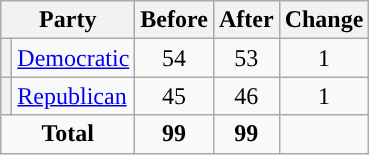<table class="wikitable" style="text-align:center;">
<tr>
<th colspan="2">Party</th>
<th>Before</th>
<th>After</th>
<th>Change</th>
</tr>
<tr>
<th style="background-color:"></th>
<td style="text-align:left;"><a href='#'>Democratic</a></td>
<td>54</td>
<td>53</td>
<td> 1</td>
</tr>
<tr>
<th style="background-color:"></th>
<td style="text-align:left;"><a href='#'>Republican</a></td>
<td>45</td>
<td>46</td>
<td> 1</td>
</tr>
<tr>
<td colspan="2"><strong>Total</strong></td>
<td><strong>99</strong></td>
<td><strong>99</strong></td>
<td></td>
</tr>
</table>
